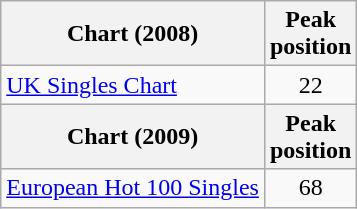<table class="wikitable">
<tr>
<th align="center">Chart (2008)</th>
<th align="center">Peak<br>position</th>
</tr>
<tr>
<td align="left"><a href='#'>UK Singles Chart</a></td>
<td align="center">22</td>
</tr>
<tr>
<th align="center">Chart (2009)</th>
<th align="center">Peak<br>position</th>
</tr>
<tr>
<td align="left"><a href='#'>European Hot 100 Singles</a></td>
<td align="center">68</td>
</tr>
</table>
